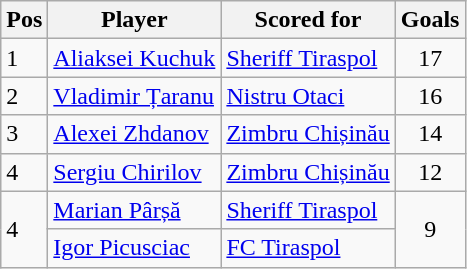<table class="wikitable">
<tr>
<th>Pos</th>
<th>Player</th>
<th>Scored for</th>
<th>Goals</th>
</tr>
<tr>
<td rowspan="1">1</td>
<td> <a href='#'>Aliaksei Kuchuk</a></td>
<td><a href='#'>Sheriff Tiraspol</a></td>
<td align="center">17</td>
</tr>
<tr>
<td rowspan="1">2</td>
<td> <a href='#'>Vladimir Țaranu</a></td>
<td><a href='#'>Nistru Otaci</a></td>
<td align="center">16</td>
</tr>
<tr>
<td rowspan="1">3</td>
<td> <a href='#'>Alexei Zhdanov</a></td>
<td><a href='#'>Zimbru Chișinău</a></td>
<td align="center">14</td>
</tr>
<tr>
<td rowspan="1">4</td>
<td> <a href='#'>Sergiu Chirilov</a></td>
<td><a href='#'>Zimbru Chișinău</a></td>
<td align="center">12</td>
</tr>
<tr>
<td rowspan="2">4</td>
<td> <a href='#'>Marian Pârșă</a></td>
<td><a href='#'>Sheriff Tiraspol</a></td>
<td align="center" rowspan="2">9</td>
</tr>
<tr>
<td> <a href='#'>Igor Picusciac</a></td>
<td><a href='#'>FC Tiraspol</a></td>
</tr>
</table>
